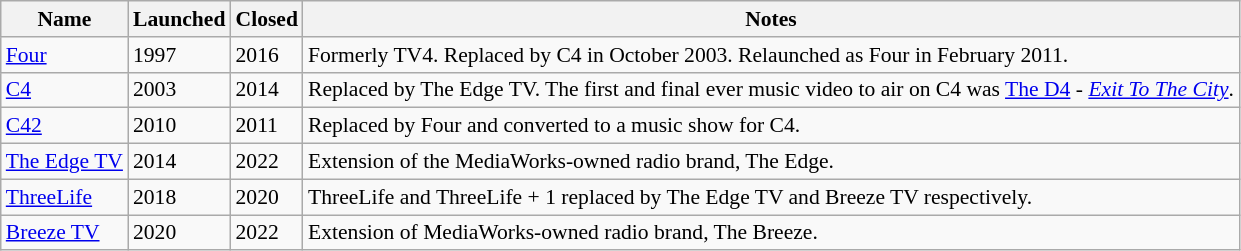<table class="wikitable" style="font-size: 90%;">
<tr>
<th>Name</th>
<th>Launched</th>
<th>Closed</th>
<th>Notes</th>
</tr>
<tr>
<td><a href='#'>Four</a></td>
<td>1997</td>
<td>2016</td>
<td>Formerly TV4. Replaced by C4 in October 2003. Relaunched as Four in February 2011.</td>
</tr>
<tr>
<td><a href='#'>C4</a></td>
<td>2003</td>
<td>2014</td>
<td>Replaced by The Edge TV. The first and final ever music video to air on C4 was <a href='#'>The D4</a> - <em><a href='#'>Exit To The City</a></em>.</td>
</tr>
<tr>
<td><a href='#'>C42</a></td>
<td>2010</td>
<td>2011</td>
<td>Replaced by Four and converted to a music show for C4.</td>
</tr>
<tr>
<td><a href='#'>The Edge TV</a></td>
<td>2014</td>
<td>2022</td>
<td>Extension of the MediaWorks-owned radio brand, The Edge.</td>
</tr>
<tr>
<td><a href='#'>ThreeLife</a></td>
<td>2018</td>
<td>2020</td>
<td>ThreeLife and ThreeLife + 1 replaced by The Edge TV and Breeze TV respectively.</td>
</tr>
<tr>
<td><a href='#'>Breeze TV</a></td>
<td>2020</td>
<td>2022</td>
<td>Extension of MediaWorks-owned radio brand, The Breeze.</td>
</tr>
</table>
